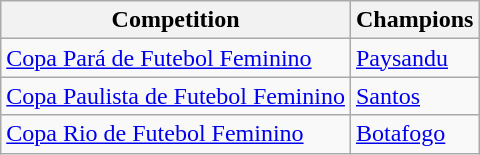<table class="wikitable">
<tr>
<th>Competition</th>
<th>Champions</th>
</tr>
<tr>
<td><a href='#'>Copa Pará de Futebol Feminino</a></td>
<td><a href='#'>Paysandu</a></td>
</tr>
<tr>
<td><a href='#'>Copa Paulista de Futebol Feminino</a></td>
<td><a href='#'>Santos</a></td>
</tr>
<tr>
<td><a href='#'>Copa Rio de Futebol Feminino</a></td>
<td><a href='#'>Botafogo</a></td>
</tr>
</table>
